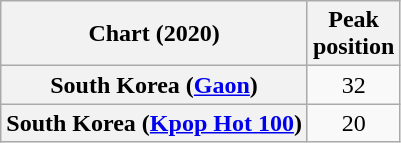<table class="wikitable sortable plainrowheaders" style="text-align:center;">
<tr>
<th>Chart (2020)</th>
<th>Peak<br>position</th>
</tr>
<tr>
<th scope="row">South Korea (<a href='#'>Gaon</a>)</th>
<td>32</td>
</tr>
<tr>
<th scope="row">South Korea (<a href='#'>Kpop Hot 100</a>)</th>
<td>20</td>
</tr>
</table>
